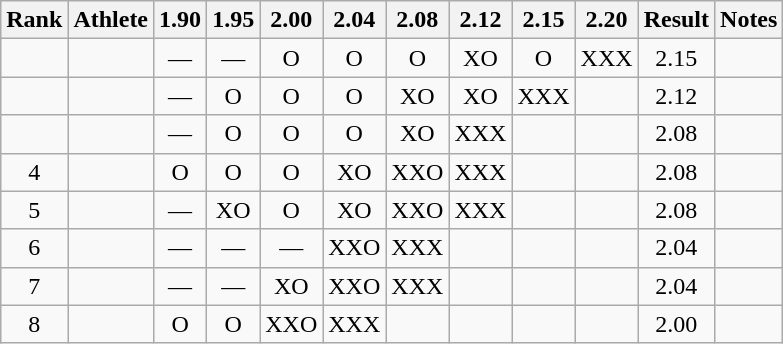<table class="wikitable"  style="text-align:center">
<tr>
<th>Rank</th>
<th>Athlete</th>
<th>1.90</th>
<th>1.95</th>
<th>2.00</th>
<th>2.04</th>
<th>2.08</th>
<th>2.12</th>
<th>2.15</th>
<th>2.20</th>
<th>Result</th>
<th>Notes</th>
</tr>
<tr>
<td></td>
<td align=left></td>
<td>—</td>
<td>—</td>
<td>O</td>
<td>O</td>
<td>O</td>
<td>XO</td>
<td>O</td>
<td>XXX</td>
<td>2.15</td>
<td></td>
</tr>
<tr>
<td></td>
<td align=left></td>
<td>—</td>
<td>O</td>
<td>O</td>
<td>O</td>
<td>XO</td>
<td>XO</td>
<td>XXX</td>
<td></td>
<td>2.12</td>
<td></td>
</tr>
<tr>
<td></td>
<td align=left></td>
<td>—</td>
<td>O</td>
<td>O</td>
<td>O</td>
<td>XO</td>
<td>XXX</td>
<td></td>
<td></td>
<td>2.08</td>
<td></td>
</tr>
<tr>
<td>4</td>
<td align=left></td>
<td>O</td>
<td>O</td>
<td>O</td>
<td>XO</td>
<td>XXO</td>
<td>XXX</td>
<td></td>
<td></td>
<td>2.08</td>
<td></td>
</tr>
<tr>
<td>5</td>
<td align=left></td>
<td>—</td>
<td>XO</td>
<td>O</td>
<td>XO</td>
<td>XXO</td>
<td>XXX</td>
<td></td>
<td></td>
<td>2.08</td>
<td></td>
</tr>
<tr>
<td>6</td>
<td align=left></td>
<td>—</td>
<td>—</td>
<td>—</td>
<td>XXO</td>
<td>XXX</td>
<td></td>
<td></td>
<td></td>
<td>2.04</td>
<td></td>
</tr>
<tr>
<td>7</td>
<td align=left></td>
<td>—</td>
<td>—</td>
<td>XO</td>
<td>XXO</td>
<td>XXX</td>
<td></td>
<td></td>
<td></td>
<td>2.04</td>
<td></td>
</tr>
<tr>
<td>8</td>
<td align=left></td>
<td>O</td>
<td>O</td>
<td>XXO</td>
<td>XXX</td>
<td></td>
<td></td>
<td></td>
<td></td>
<td>2.00</td>
<td></td>
</tr>
</table>
